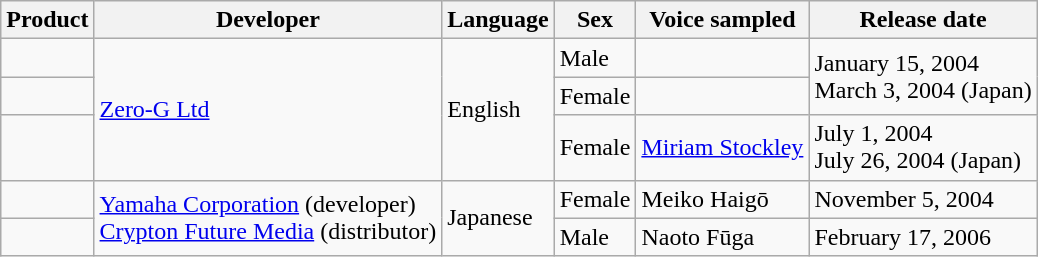<table class="wikitable sortable">
<tr>
<th>Product</th>
<th>Developer</th>
<th>Language</th>
<th>Sex</th>
<th>Voice sampled</th>
<th>Release date</th>
</tr>
<tr>
<td></td>
<td rowspan="3"><a href='#'>Zero-G Ltd</a></td>
<td rowspan="3">English</td>
<td>Male</td>
<td></td>
<td rowspan="2">January 15, 2004<br>March 3, 2004 (Japan)</td>
</tr>
<tr>
<td></td>
<td>Female</td>
<td></td>
</tr>
<tr>
<td></td>
<td>Female</td>
<td><a href='#'>Miriam Stockley</a></td>
<td>July 1, 2004<br>July 26, 2004 (Japan)</td>
</tr>
<tr>
<td></td>
<td rowspan="2"><a href='#'>Yamaha Corporation</a> (developer)<br><a href='#'>Crypton Future Media</a> (distributor)</td>
<td rowspan="2">Japanese</td>
<td>Female</td>
<td>Meiko Haigō</td>
<td>November 5, 2004</td>
</tr>
<tr>
<td></td>
<td>Male</td>
<td>Naoto Fūga</td>
<td>February 17, 2006</td>
</tr>
</table>
